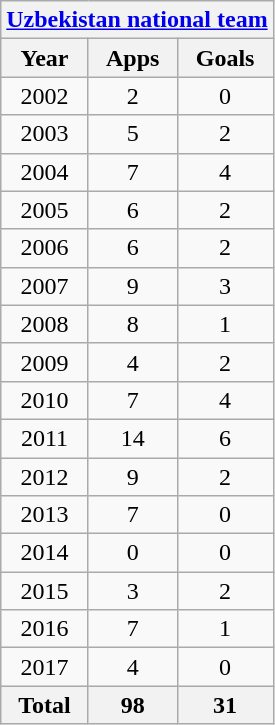<table class="wikitable" style="text-align:center">
<tr>
<th colspan=3><a href='#'>Uzbekistan national team</a></th>
</tr>
<tr>
<th>Year</th>
<th>Apps</th>
<th>Goals</th>
</tr>
<tr>
<td>2002</td>
<td>2</td>
<td>0</td>
</tr>
<tr>
<td>2003</td>
<td>5</td>
<td>2</td>
</tr>
<tr>
<td>2004</td>
<td>7</td>
<td>4</td>
</tr>
<tr>
<td>2005</td>
<td>6</td>
<td>2</td>
</tr>
<tr>
<td>2006</td>
<td>6</td>
<td>2</td>
</tr>
<tr>
<td>2007</td>
<td>9</td>
<td>3</td>
</tr>
<tr>
<td>2008</td>
<td>8</td>
<td>1</td>
</tr>
<tr>
<td>2009</td>
<td>4</td>
<td>2</td>
</tr>
<tr>
<td>2010</td>
<td>7</td>
<td>4</td>
</tr>
<tr>
<td>2011</td>
<td>14</td>
<td>6</td>
</tr>
<tr>
<td>2012</td>
<td>9</td>
<td>2</td>
</tr>
<tr>
<td>2013</td>
<td>7</td>
<td>0</td>
</tr>
<tr>
<td>2014</td>
<td>0</td>
<td>0</td>
</tr>
<tr>
<td>2015</td>
<td>3</td>
<td>2</td>
</tr>
<tr>
<td>2016</td>
<td>7</td>
<td>1</td>
</tr>
<tr>
<td>2017</td>
<td>4</td>
<td>0</td>
</tr>
<tr>
<th>Total</th>
<th>98</th>
<th>31</th>
</tr>
</table>
